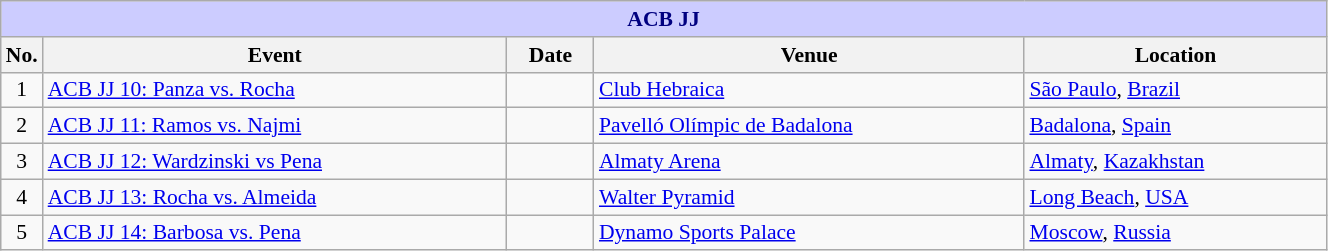<table class="wikitable sortable" style="width:70%; font-size:90%;">
<tr>
<th colspan="8" style="background-color: #ccf; color: #000080; text-align: center;"><strong>ACB JJ</strong></th>
</tr>
<tr>
<th style= width:1%;">No.</th>
<th>Event</th>
<th>Date</th>
<th>Venue</th>
<th>Location</th>
</tr>
<tr>
<td align=center>1</td>
<td><a href='#'>ACB JJ 10: Panza vs. Rocha</a></td>
<td></td>
<td><a href='#'>Club Hebraica</a></td>
<td> <a href='#'>São Paulo</a>, <a href='#'>Brazil</a></td>
</tr>
<tr>
<td align=center>2</td>
<td><a href='#'>ACB JJ 11: Ramos vs. Najmi</a></td>
<td></td>
<td><a href='#'>Pavelló Olímpic de Badalona</a></td>
<td> <a href='#'>Badalona</a>, <a href='#'>Spain</a></td>
</tr>
<tr>
<td align=center>3</td>
<td><a href='#'>ACB JJ 12: Wardzinski vs Pena</a></td>
<td></td>
<td><a href='#'>Almaty Arena</a></td>
<td> <a href='#'>Almaty</a>, <a href='#'>Kazakhstan</a></td>
</tr>
<tr>
<td align=center>4</td>
<td><a href='#'>ACB JJ 13: Rocha vs. Almeida</a></td>
<td></td>
<td><a href='#'>Walter Pyramid</a></td>
<td> <a href='#'>Long Beach</a>, <a href='#'>USA</a></td>
</tr>
<tr>
<td align=center>5</td>
<td><a href='#'>ACB JJ 14: Barbosa vs. Pena</a></td>
<td></td>
<td><a href='#'>Dynamo Sports Palace</a></td>
<td> <a href='#'>Moscow</a>, <a href='#'>Russia</a></td>
</tr>
</table>
